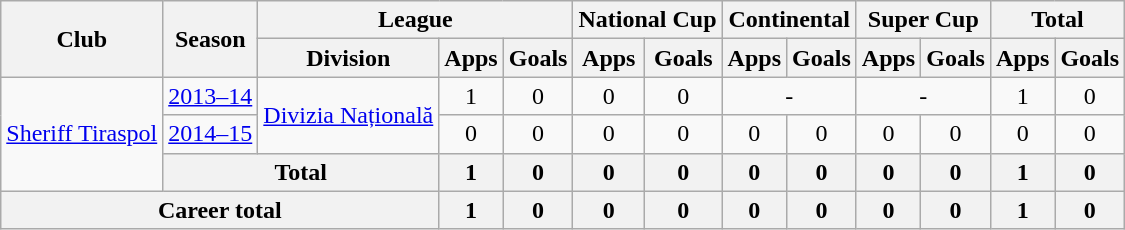<table class="wikitable" style="text-align: center;">
<tr>
<th rowspan="2">Club</th>
<th rowspan="2">Season</th>
<th colspan="3">League</th>
<th colspan="2">National Cup</th>
<th colspan="2">Continental</th>
<th colspan="2">Super Cup</th>
<th colspan="2">Total</th>
</tr>
<tr>
<th>Division</th>
<th>Apps</th>
<th>Goals</th>
<th>Apps</th>
<th>Goals</th>
<th>Apps</th>
<th>Goals</th>
<th>Apps</th>
<th>Goals</th>
<th>Apps</th>
<th>Goals</th>
</tr>
<tr>
<td rowspan="3" valign="center"><a href='#'>Sheriff Tiraspol</a></td>
<td><a href='#'>2013–14</a></td>
<td rowspan="2" valign="center"><a href='#'>Divizia Națională</a></td>
<td>1</td>
<td>0</td>
<td>0</td>
<td>0</td>
<td colspan="2">-</td>
<td colspan="2">-</td>
<td>1</td>
<td>0</td>
</tr>
<tr>
<td><a href='#'>2014–15</a></td>
<td>0</td>
<td>0</td>
<td>0</td>
<td>0</td>
<td>0</td>
<td>0</td>
<td>0</td>
<td>0</td>
<td>0</td>
<td>0</td>
</tr>
<tr>
<th colspan="2">Total</th>
<th>1</th>
<th>0</th>
<th>0</th>
<th>0</th>
<th>0</th>
<th>0</th>
<th>0</th>
<th>0</th>
<th>1</th>
<th>0</th>
</tr>
<tr>
<th colspan="3">Career total</th>
<th>1</th>
<th>0</th>
<th>0</th>
<th>0</th>
<th>0</th>
<th>0</th>
<th>0</th>
<th>0</th>
<th>1</th>
<th>0</th>
</tr>
</table>
